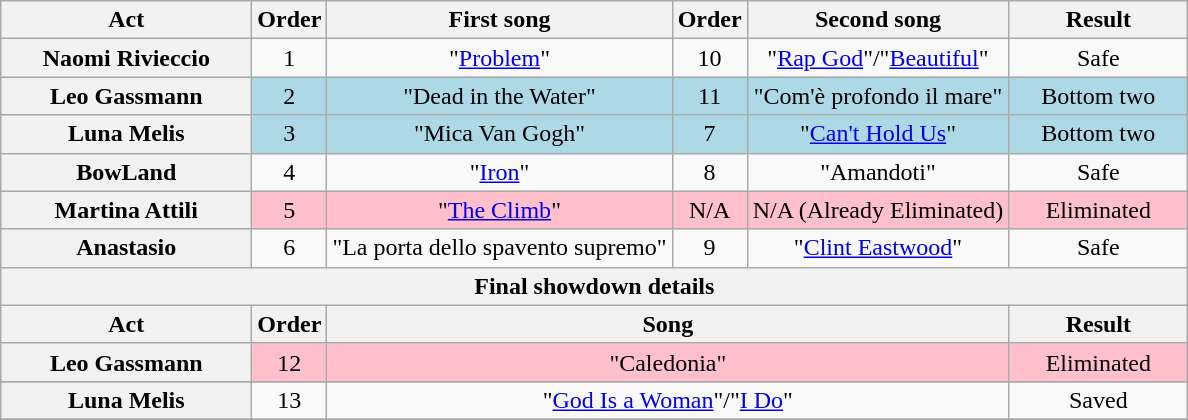<table class="wikitable plainrowheaders" style="text-align:center;">
<tr>
<th>Act</th>
<th>Order</th>
<th>First song</th>
<th>Order</th>
<th>Second song</th>
<th>Result</th>
</tr>
<tr>
<th scope=row>Naomi Rivieccio</th>
<td>1</td>
<td>"<a href='#'>Problem</a>"</td>
<td>10</td>
<td>"<a href='#'>Rap God</a>"/"<a href='#'>Beautiful</a>"</td>
<td>Safe</td>
</tr>
<tr style="background:lightblue;">
<th scope=row>Leo Gassmann</th>
<td>2</td>
<td>"Dead in the Water"</td>
<td>11</td>
<td>"Com'è profondo il mare"</td>
<td>Bottom two</td>
</tr>
<tr style="background:lightblue;">
<th scope=row>Luna Melis</th>
<td>3</td>
<td>"Mica Van Gogh"</td>
<td>7</td>
<td>"<a href='#'>Can't Hold Us</a>"</td>
<td>Bottom two</td>
</tr>
<tr>
<th scope=row>BowLand</th>
<td>4</td>
<td>"<a href='#'>Iron</a>"</td>
<td>8</td>
<td>"Amandoti"</td>
<td>Safe</td>
</tr>
<tr style="background:pink;">
<th scope=row>Martina Attili</th>
<td>5</td>
<td>"<a href='#'>The Climb</a>"</td>
<td>N/A</td>
<td>N/A  (Already Eliminated)</td>
<td>Eliminated</td>
</tr>
<tr>
<th scope=row>Anastasio</th>
<td>6</td>
<td>"La porta dello spavento supremo"</td>
<td>9</td>
<td>"<a href='#'>Clint Eastwood</a>"</td>
<td>Safe</td>
</tr>
<tr>
<th colspan="6">Final showdown details</th>
</tr>
<tr>
<th scope="col" style="width:10em;">Act</th>
<th scope="col">Order</th>
<th colspan="3" scope="col" style="width:22em;">Song</th>
<th scope="col" style="width:7em;">Result</th>
</tr>
<tr style="background:pink;">
<th scope="row">Leo Gassmann</th>
<td>12</td>
<td colspan="3">"Caledonia"</td>
<td>Eliminated</td>
</tr>
<tr>
</tr>
<tr>
<th scope="row">Luna Melis</th>
<td>13</td>
<td colspan="3">"<a href='#'>God Is a Woman</a>"/"<a href='#'>I Do</a>"</td>
<td>Saved</td>
</tr>
<tr>
</tr>
</table>
